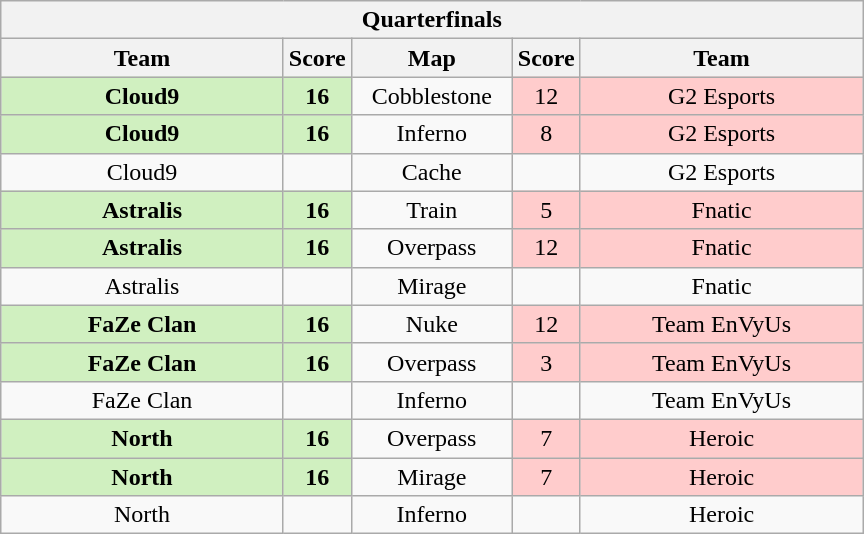<table class="wikitable" style="text-align: center;">
<tr>
<th colspan=5>Quarterfinals</th>
</tr>
<tr>
<th width="181px">Team</th>
<th width="20px">Score</th>
<th width="100px">Map</th>
<th width="20px">Score</th>
<th width="181px">Team</th>
</tr>
<tr>
<td style="background: #D0F0C0;"><strong>Cloud9</strong></td>
<td style="background: #D0F0C0;"><strong>16</strong></td>
<td>Cobblestone</td>
<td style="background: #FFCCCC;">12</td>
<td style="background: #FFCCCC;">G2 Esports</td>
</tr>
<tr>
<td style="background: #D0F0C0;"><strong>Cloud9</strong></td>
<td style="background: #D0F0C0;"><strong>16</strong></td>
<td>Inferno</td>
<td style="background: #FFCCCC;">8</td>
<td style="background: #FFCCCC;">G2 Esports</td>
</tr>
<tr>
<td>Cloud9</td>
<td></td>
<td>Cache</td>
<td></td>
<td>G2 Esports</td>
</tr>
<tr>
<td style="background: #D0F0C0;"><strong>Astralis</strong></td>
<td style="background: #D0F0C0;"><strong>16</strong></td>
<td>Train</td>
<td style="background: #FFCCCC;">5</td>
<td style="background: #FFCCCC;">Fnatic</td>
</tr>
<tr>
<td style="background: #D0F0C0;"><strong>Astralis</strong></td>
<td style="background: #D0F0C0;"><strong>16</strong></td>
<td>Overpass</td>
<td style="background: #FFCCCC;">12</td>
<td style="background: #FFCCCC;">Fnatic</td>
</tr>
<tr>
<td>Astralis</td>
<td></td>
<td>Mirage</td>
<td></td>
<td>Fnatic</td>
</tr>
<tr>
<td style="background: #D0F0C0;"><strong>FaZe Clan</strong></td>
<td style="background: #D0F0C0;"><strong>16</strong></td>
<td>Nuke</td>
<td style="background: #FFCCCC;">12</td>
<td style="background: #FFCCCC;">Team EnVyUs</td>
</tr>
<tr>
<td style="background: #D0F0C0;"><strong>FaZe Clan</strong></td>
<td style="background: #D0F0C0;"><strong>16</strong></td>
<td>Overpass</td>
<td style="background: #FFCCCC;">3</td>
<td style="background: #FFCCCC;">Team EnVyUs</td>
</tr>
<tr>
<td>FaZe Clan</td>
<td></td>
<td>Inferno</td>
<td></td>
<td>Team EnVyUs</td>
</tr>
<tr>
<td style="background: #D0F0C0;"><strong>North</strong></td>
<td style="background: #D0F0C0;"><strong>16</strong></td>
<td>Overpass</td>
<td style="background: #FFCCCC;">7</td>
<td style="background: #FFCCCC;">Heroic</td>
</tr>
<tr>
<td style="background: #D0F0C0;"><strong>North</strong></td>
<td style="background: #D0F0C0;"><strong>16</strong></td>
<td>Mirage</td>
<td style="background: #FFCCCC;">7</td>
<td style="background: #FFCCCC;">Heroic</td>
</tr>
<tr>
<td>North</td>
<td></td>
<td>Inferno</td>
<td></td>
<td>Heroic</td>
</tr>
</table>
